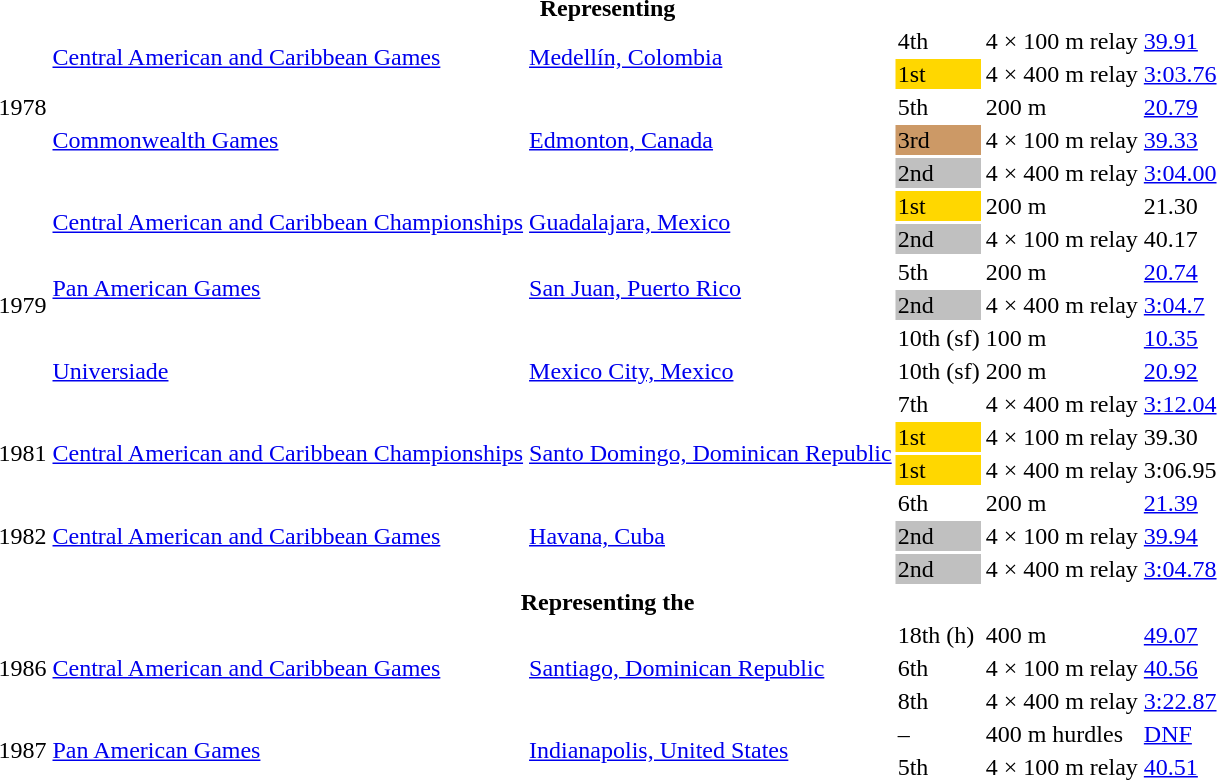<table>
<tr>
<th colspan="6">Representing </th>
</tr>
<tr>
<td rowspan=5>1978</td>
<td rowspan=2><a href='#'>Central American and Caribbean Games</a></td>
<td rowspan=2><a href='#'>Medellín, Colombia</a></td>
<td>4th</td>
<td>4 × 100 m relay</td>
<td><a href='#'>39.91</a></td>
</tr>
<tr>
<td bgcolor=gold>1st</td>
<td>4 × 400 m relay</td>
<td><a href='#'>3:03.76</a></td>
</tr>
<tr>
<td rowspan=3><a href='#'>Commonwealth Games</a></td>
<td rowspan=3><a href='#'>Edmonton, Canada</a></td>
<td>5th</td>
<td>200 m</td>
<td><a href='#'>20.79</a></td>
</tr>
<tr>
<td bgcolor=cc9966>3rd</td>
<td>4 × 100 m relay</td>
<td><a href='#'>39.33</a></td>
</tr>
<tr>
<td bgcolor=silver>2nd</td>
<td>4 × 400 m relay</td>
<td><a href='#'>3:04.00</a></td>
</tr>
<tr>
<td rowspan=7>1979</td>
<td rowspan=2><a href='#'>Central American and Caribbean Championships</a></td>
<td rowspan=2><a href='#'>Guadalajara, Mexico</a></td>
<td bgcolor=gold>1st</td>
<td>200 m</td>
<td>21.30</td>
</tr>
<tr>
<td bgcolor=silver>2nd</td>
<td>4 × 100 m relay</td>
<td>40.17</td>
</tr>
<tr>
<td rowspan=2><a href='#'>Pan American Games</a></td>
<td rowspan=2><a href='#'>San Juan, Puerto Rico</a></td>
<td>5th</td>
<td>200 m</td>
<td><a href='#'>20.74</a></td>
</tr>
<tr>
<td bgcolor=silver>2nd</td>
<td>4 × 400 m relay</td>
<td><a href='#'>3:04.7</a></td>
</tr>
<tr>
<td rowspan=3><a href='#'>Universiade</a></td>
<td rowspan=3><a href='#'>Mexico City, Mexico</a></td>
<td>10th (sf)</td>
<td>100 m</td>
<td><a href='#'>10.35</a></td>
</tr>
<tr>
<td>10th (sf)</td>
<td>200 m</td>
<td><a href='#'>20.92</a></td>
</tr>
<tr>
<td>7th</td>
<td>4 × 400 m relay</td>
<td><a href='#'>3:12.04</a></td>
</tr>
<tr>
<td rowspan=2>1981</td>
<td rowspan=2><a href='#'>Central American and Caribbean Championships</a></td>
<td rowspan=2><a href='#'>Santo Domingo, Dominican Republic</a></td>
<td bgcolor=gold>1st</td>
<td>4 × 100 m relay</td>
<td>39.30</td>
</tr>
<tr>
<td bgcolor=gold>1st</td>
<td>4 × 400 m relay</td>
<td>3:06.95</td>
</tr>
<tr>
<td rowspan=3>1982</td>
<td rowspan=3><a href='#'>Central American and Caribbean Games</a></td>
<td rowspan=3><a href='#'>Havana, Cuba</a></td>
<td>6th</td>
<td>200 m</td>
<td><a href='#'>21.39</a></td>
</tr>
<tr>
<td bgcolor=silver>2nd</td>
<td>4 × 100 m relay</td>
<td><a href='#'>39.94</a></td>
</tr>
<tr>
<td bgcolor=silver>2nd</td>
<td>4 × 400 m relay</td>
<td><a href='#'>3:04.78</a></td>
</tr>
<tr>
<th colspan="6">Representing the </th>
</tr>
<tr>
<td rowspan=3>1986</td>
<td rowspan=3><a href='#'>Central American and Caribbean Games</a></td>
<td rowspan=3><a href='#'>Santiago, Dominican Republic</a></td>
<td>18th (h)</td>
<td>400 m</td>
<td><a href='#'>49.07</a></td>
</tr>
<tr>
<td>6th</td>
<td>4 × 100 m relay</td>
<td><a href='#'>40.56</a></td>
</tr>
<tr>
<td>8th</td>
<td>4 × 400 m relay</td>
<td><a href='#'>3:22.87</a></td>
</tr>
<tr>
<td rowspan=2>1987</td>
<td rowspan=2><a href='#'>Pan American Games</a></td>
<td rowspan=2><a href='#'>Indianapolis, United States</a></td>
<td>–</td>
<td>400 m hurdles</td>
<td><a href='#'>DNF</a></td>
</tr>
<tr>
<td>5th</td>
<td>4 × 100 m relay</td>
<td><a href='#'>40.51</a></td>
</tr>
</table>
